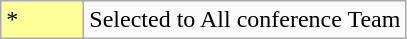<table class="wikitable">
<tr>
<td style="background:#ff9; border:1px solid #aaa; width:3em;">*</td>
<td>Selected to All conference Team</td>
</tr>
</table>
